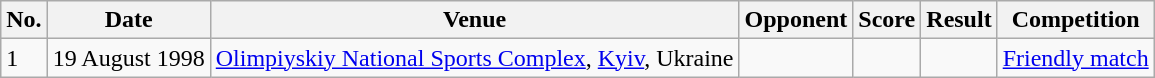<table class="wikitable">
<tr>
<th>No.</th>
<th>Date</th>
<th>Venue</th>
<th>Opponent</th>
<th>Score</th>
<th>Result</th>
<th>Competition</th>
</tr>
<tr>
<td>1</td>
<td>19 August 1998</td>
<td><a href='#'>Olimpiyskiy National Sports Complex</a>, <a href='#'>Kyiv</a>, Ukraine</td>
<td></td>
<td></td>
<td></td>
<td><a href='#'>Friendly match</a></td>
</tr>
</table>
